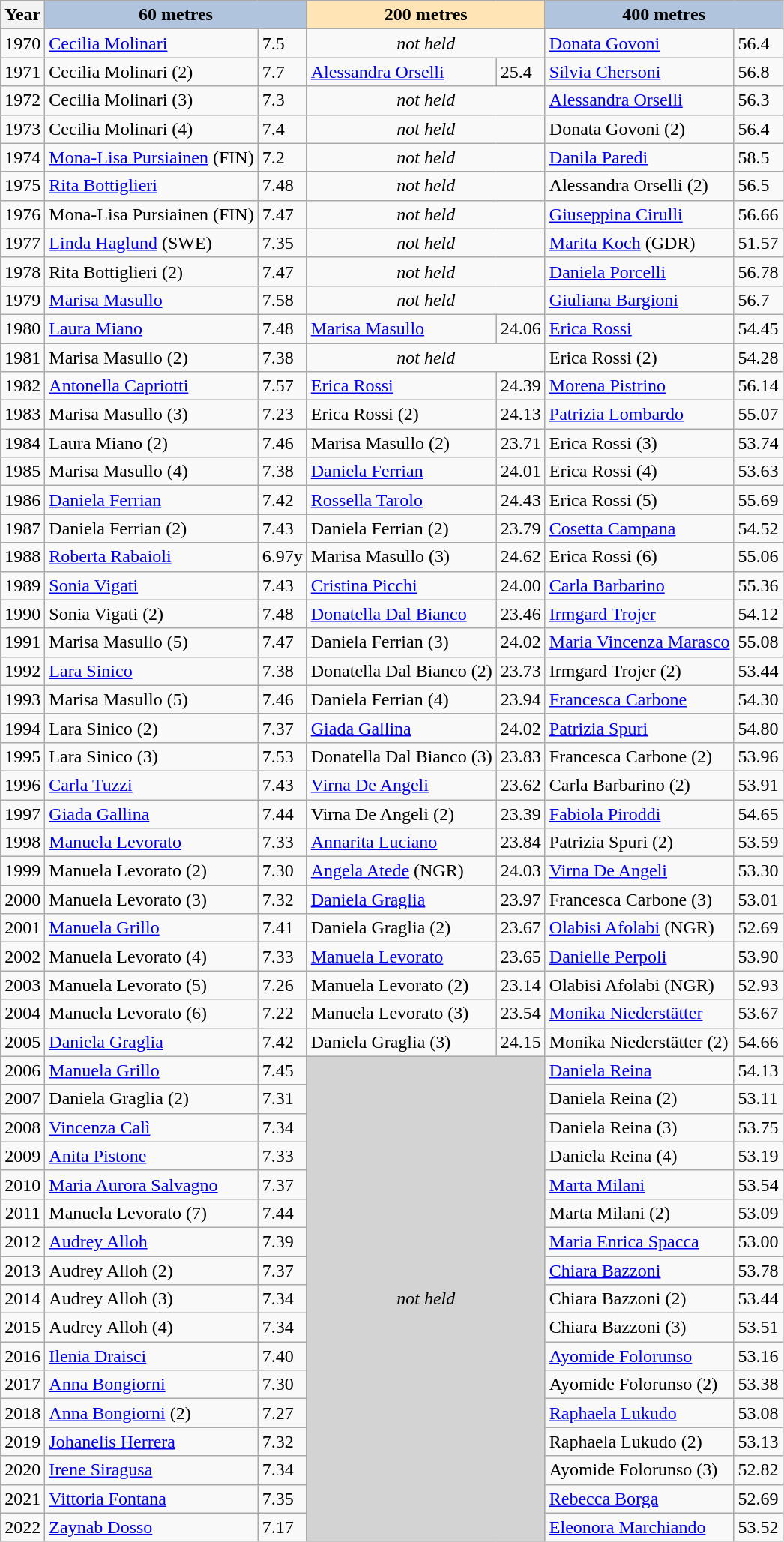<table class="wikitable">
<tr>
<th>Year</th>
<th colspan=2 style="background:lightsteelblue;">60 metres</th>
<th colspan=2 style="background:moccasin;">200 metres</th>
<th colspan=2 style="background:lightsteelblue;">400 metres</th>
</tr>
<tr>
<td align=center>1970</td>
<td><a href='#'>Cecilia Molinari</a></td>
<td>7.5</td>
<td align=center colspan=2><em>not held</em></td>
<td><a href='#'>Donata Govoni</a></td>
<td>56.4</td>
</tr>
<tr>
<td align=center>1971</td>
<td>Cecilia Molinari (2)</td>
<td>7.7</td>
<td><a href='#'>Alessandra Orselli</a></td>
<td>25.4</td>
<td><a href='#'>Silvia Chersoni</a></td>
<td>56.8</td>
</tr>
<tr>
<td align=center>1972</td>
<td>Cecilia Molinari (3)</td>
<td>7.3</td>
<td align=center colspan=2><em>not held</em></td>
<td><a href='#'>Alessandra Orselli</a></td>
<td>56.3</td>
</tr>
<tr>
<td align=center>1973</td>
<td>Cecilia Molinari (4)</td>
<td>7.4</td>
<td align=center colspan=2><em>not held</em></td>
<td>Donata Govoni (2)</td>
<td>56.4</td>
</tr>
<tr>
<td align=center>1974</td>
<td><a href='#'>Mona-Lisa Pursiainen</a> (FIN)</td>
<td>7.2</td>
<td align=center colspan=2><em>not held</em></td>
<td><a href='#'>Danila Paredi</a></td>
<td>58.5</td>
</tr>
<tr>
<td align=center>1975</td>
<td><a href='#'>Rita Bottiglieri</a></td>
<td>7.48</td>
<td align=center colspan=2><em>not held</em></td>
<td>Alessandra Orselli (2)</td>
<td>56.5</td>
</tr>
<tr>
<td align=center>1976</td>
<td>Mona-Lisa Pursiainen (FIN)</td>
<td>7.47</td>
<td align=center colspan=2><em>not held</em></td>
<td><a href='#'>Giuseppina Cirulli</a></td>
<td>56.66</td>
</tr>
<tr>
<td align=center>1977</td>
<td><a href='#'>Linda Haglund</a> (SWE)</td>
<td>7.35</td>
<td align=center colspan=2><em>not held</em></td>
<td><a href='#'>Marita Koch</a> (GDR)</td>
<td>51.57</td>
</tr>
<tr>
<td align=center>1978</td>
<td>Rita Bottiglieri (2)</td>
<td>7.47</td>
<td align=center colspan=2><em>not held</em></td>
<td><a href='#'>Daniela Porcelli</a></td>
<td>56.78</td>
</tr>
<tr>
<td align=center>1979</td>
<td><a href='#'>Marisa Masullo</a></td>
<td>7.58</td>
<td align=center colspan=2><em>not held</em></td>
<td><a href='#'>Giuliana Bargioni</a></td>
<td>56.7</td>
</tr>
<tr>
<td align=center>1980</td>
<td><a href='#'>Laura Miano</a></td>
<td>7.48</td>
<td><a href='#'>Marisa Masullo</a></td>
<td>24.06</td>
<td><a href='#'>Erica Rossi</a></td>
<td>54.45</td>
</tr>
<tr>
<td align=center>1981</td>
<td>Marisa Masullo (2)</td>
<td>7.38</td>
<td align=center colspan=2><em>not held</em></td>
<td>Erica Rossi (2)</td>
<td>54.28</td>
</tr>
<tr>
<td align=center>1982</td>
<td><a href='#'>Antonella Capriotti</a></td>
<td>7.57</td>
<td><a href='#'>Erica Rossi</a></td>
<td>24.39</td>
<td><a href='#'>Morena Pistrino</a></td>
<td>56.14</td>
</tr>
<tr>
<td align=center>1983</td>
<td>Marisa Masullo (3)</td>
<td>7.23</td>
<td>Erica Rossi (2)</td>
<td>24.13</td>
<td><a href='#'>Patrizia Lombardo</a></td>
<td>55.07</td>
</tr>
<tr>
<td align=center>1984</td>
<td>Laura Miano (2)</td>
<td>7.46</td>
<td>Marisa Masullo (2)</td>
<td>23.71</td>
<td>Erica Rossi (3)</td>
<td>53.74</td>
</tr>
<tr>
<td align=center>1985</td>
<td>Marisa Masullo (4)</td>
<td>7.38</td>
<td><a href='#'>Daniela Ferrian</a></td>
<td>24.01</td>
<td>Erica Rossi (4)</td>
<td>53.63</td>
</tr>
<tr>
<td align=center>1986</td>
<td><a href='#'>Daniela Ferrian</a></td>
<td>7.42</td>
<td><a href='#'>Rossella Tarolo</a></td>
<td>24.43</td>
<td>Erica Rossi (5)</td>
<td>55.69</td>
</tr>
<tr>
<td align=center>1987</td>
<td>Daniela Ferrian (2)</td>
<td>7.43</td>
<td>Daniela Ferrian (2)</td>
<td>23.79</td>
<td><a href='#'>Cosetta Campana</a></td>
<td>54.52</td>
</tr>
<tr>
<td align=center>1988</td>
<td><a href='#'>Roberta Rabaioli</a></td>
<td>6.97y</td>
<td>Marisa Masullo (3)</td>
<td>24.62</td>
<td>Erica Rossi (6)</td>
<td>55.06</td>
</tr>
<tr>
<td align=center>1989</td>
<td><a href='#'>Sonia Vigati</a></td>
<td>7.43</td>
<td><a href='#'>Cristina Picchi</a></td>
<td>24.00</td>
<td><a href='#'>Carla Barbarino</a></td>
<td>55.36</td>
</tr>
<tr>
<td align=center>1990</td>
<td>Sonia Vigati (2)</td>
<td>7.48</td>
<td><a href='#'>Donatella Dal Bianco</a></td>
<td>23.46</td>
<td><a href='#'>Irmgard Trojer</a></td>
<td>54.12</td>
</tr>
<tr>
<td align=center>1991</td>
<td>Marisa Masullo (5)</td>
<td>7.47</td>
<td>Daniela Ferrian (3)</td>
<td>24.02</td>
<td><a href='#'>Maria Vincenza Marasco</a></td>
<td>55.08</td>
</tr>
<tr>
<td align=center>1992</td>
<td><a href='#'>Lara Sinico</a></td>
<td>7.38</td>
<td>Donatella Dal Bianco (2)</td>
<td>23.73</td>
<td>Irmgard Trojer (2)</td>
<td>53.44</td>
</tr>
<tr>
<td align=center>1993</td>
<td>Marisa Masullo (5)</td>
<td>7.46</td>
<td>Daniela Ferrian (4)</td>
<td>23.94</td>
<td><a href='#'>Francesca Carbone</a></td>
<td>54.30</td>
</tr>
<tr>
<td align=center>1994</td>
<td>Lara Sinico (2)</td>
<td>7.37</td>
<td><a href='#'>Giada Gallina</a></td>
<td>24.02</td>
<td><a href='#'>Patrizia Spuri</a></td>
<td>54.80</td>
</tr>
<tr>
<td align=center>1995</td>
<td>Lara Sinico (3)</td>
<td>7.53</td>
<td>Donatella Dal Bianco (3)</td>
<td>23.83</td>
<td>Francesca Carbone (2)</td>
<td>53.96</td>
</tr>
<tr>
<td align=center>1996</td>
<td><a href='#'>Carla Tuzzi</a></td>
<td>7.43</td>
<td><a href='#'>Virna De Angeli</a></td>
<td>23.62</td>
<td>Carla Barbarino (2)</td>
<td>53.91</td>
</tr>
<tr>
<td align=center>1997</td>
<td><a href='#'>Giada Gallina</a></td>
<td>7.44</td>
<td>Virna De Angeli (2)</td>
<td>23.39</td>
<td><a href='#'>Fabiola Piroddi</a></td>
<td>54.65</td>
</tr>
<tr>
<td align=center>1998</td>
<td><a href='#'>Manuela Levorato</a></td>
<td>7.33</td>
<td><a href='#'>Annarita Luciano</a></td>
<td>23.84</td>
<td>Patrizia Spuri (2)</td>
<td>53.59</td>
</tr>
<tr>
<td align=center>1999</td>
<td>Manuela Levorato (2)</td>
<td>7.30</td>
<td><a href='#'>Angela Atede</a> (NGR)</td>
<td>24.03</td>
<td><a href='#'>Virna De Angeli</a></td>
<td>53.30</td>
</tr>
<tr>
<td align=center>2000</td>
<td>Manuela Levorato (3)</td>
<td>7.32</td>
<td><a href='#'>Daniela Graglia</a></td>
<td>23.97</td>
<td>Francesca Carbone (3)</td>
<td>53.01</td>
</tr>
<tr>
<td align=center>2001</td>
<td><a href='#'>Manuela Grillo</a></td>
<td>7.41</td>
<td>Daniela Graglia (2)</td>
<td>23.67</td>
<td><a href='#'>Olabisi Afolabi</a> (NGR)</td>
<td>52.69</td>
</tr>
<tr>
<td align=center>2002</td>
<td>Manuela Levorato (4)</td>
<td>7.33</td>
<td><a href='#'>Manuela Levorato</a></td>
<td>23.65</td>
<td><a href='#'>Danielle Perpoli</a></td>
<td>53.90</td>
</tr>
<tr>
<td align=center>2003</td>
<td>Manuela Levorato (5)</td>
<td>7.26</td>
<td>Manuela Levorato (2)</td>
<td>23.14</td>
<td>Olabisi Afolabi (NGR)</td>
<td>52.93</td>
</tr>
<tr>
<td align=center>2004</td>
<td>Manuela Levorato (6)</td>
<td>7.22</td>
<td>Manuela Levorato (3)</td>
<td>23.54</td>
<td><a href='#'>Monika Niederstätter</a></td>
<td>53.67</td>
</tr>
<tr>
<td align=center>2005</td>
<td><a href='#'>Daniela Graglia</a></td>
<td>7.42</td>
<td>Daniela Graglia (3)</td>
<td>24.15</td>
<td>Monika Niederstätter (2)</td>
<td>54.66</td>
</tr>
<tr>
<td align=center>2006</td>
<td><a href='#'>Manuela Grillo</a></td>
<td>7.45</td>
<td bgcolor=lightgrey align=center colspan=2 rowspan=17><em>not held</em></td>
<td><a href='#'>Daniela Reina</a></td>
<td>54.13</td>
</tr>
<tr>
<td align=center>2007</td>
<td>Daniela Graglia (2)</td>
<td>7.31</td>
<td>Daniela Reina (2)</td>
<td>53.11</td>
</tr>
<tr>
<td align=center>2008</td>
<td><a href='#'>Vincenza Calì</a></td>
<td>7.34</td>
<td>Daniela Reina (3)</td>
<td>53.75</td>
</tr>
<tr>
<td align=center>2009</td>
<td><a href='#'>Anita Pistone</a></td>
<td>7.33</td>
<td>Daniela Reina (4)</td>
<td>53.19</td>
</tr>
<tr>
<td align=center>2010</td>
<td><a href='#'>Maria Aurora Salvagno</a></td>
<td>7.37</td>
<td><a href='#'>Marta Milani</a></td>
<td>53.54</td>
</tr>
<tr>
<td align=center>2011</td>
<td>Manuela Levorato (7)</td>
<td>7.44</td>
<td>Marta Milani (2)</td>
<td>53.09</td>
</tr>
<tr>
<td align=center>2012</td>
<td><a href='#'>Audrey Alloh</a></td>
<td>7.39</td>
<td><a href='#'>Maria Enrica Spacca</a></td>
<td>53.00</td>
</tr>
<tr>
<td align=center>2013</td>
<td>Audrey Alloh (2)</td>
<td>7.37</td>
<td><a href='#'>Chiara Bazzoni</a></td>
<td>53.78</td>
</tr>
<tr>
<td align=center>2014</td>
<td>Audrey Alloh (3)</td>
<td>7.34</td>
<td>Chiara Bazzoni (2)</td>
<td>53.44</td>
</tr>
<tr>
<td align=center>2015</td>
<td>Audrey Alloh (4)</td>
<td>7.34</td>
<td>Chiara Bazzoni (3)</td>
<td>53.51</td>
</tr>
<tr>
<td align=center>2016</td>
<td><a href='#'>Ilenia Draisci</a></td>
<td>7.40</td>
<td><a href='#'>Ayomide Folorunso</a></td>
<td>53.16</td>
</tr>
<tr>
<td align=center>2017</td>
<td><a href='#'>Anna Bongiorni</a></td>
<td>7.30</td>
<td>Ayomide Folorunso (2)</td>
<td>53.38</td>
</tr>
<tr>
<td align=center>2018</td>
<td><a href='#'>Anna Bongiorni</a> (2)</td>
<td>7.27</td>
<td><a href='#'>Raphaela Lukudo</a></td>
<td>53.08</td>
</tr>
<tr>
<td align=center>2019</td>
<td><a href='#'>Johanelis Herrera</a></td>
<td>7.32</td>
<td>Raphaela Lukudo (2)</td>
<td>53.13</td>
</tr>
<tr>
<td align=center>2020</td>
<td><a href='#'>Irene Siragusa</a></td>
<td>7.34</td>
<td>Ayomide Folorunso (3)</td>
<td>52.82</td>
</tr>
<tr>
<td align=center>2021</td>
<td><a href='#'>Vittoria Fontana</a></td>
<td>7.35</td>
<td><a href='#'>Rebecca Borga</a></td>
<td>52.69</td>
</tr>
<tr>
<td align=center>2022</td>
<td><a href='#'>Zaynab Dosso</a></td>
<td>7.17 </td>
<td><a href='#'>Eleonora Marchiando</a></td>
<td>53.52</td>
</tr>
</table>
